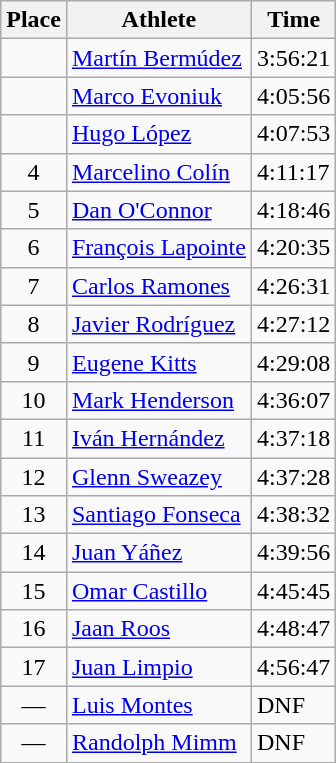<table class=wikitable>
<tr>
<th>Place</th>
<th>Athlete</th>
<th>Time</th>
</tr>
<tr>
<td align=center></td>
<td><a href='#'>Martín Bermúdez</a> </td>
<td>3:56:21</td>
</tr>
<tr>
<td align=center></td>
<td><a href='#'>Marco Evoniuk</a> </td>
<td>4:05:56</td>
</tr>
<tr>
<td align=center></td>
<td><a href='#'>Hugo López</a> </td>
<td>4:07:53</td>
</tr>
<tr>
<td align=center>4</td>
<td><a href='#'>Marcelino Colín</a> </td>
<td>4:11:17</td>
</tr>
<tr>
<td align=center>5</td>
<td><a href='#'>Dan O'Connor</a> </td>
<td>4:18:46</td>
</tr>
<tr>
<td align=center>6</td>
<td><a href='#'>François Lapointe</a> </td>
<td>4:20:35</td>
</tr>
<tr>
<td align=center>7</td>
<td><a href='#'>Carlos Ramones</a> </td>
<td>4:26:31</td>
</tr>
<tr>
<td align=center>8</td>
<td><a href='#'>Javier Rodríguez</a> </td>
<td>4:27:12</td>
</tr>
<tr>
<td align=center>9</td>
<td><a href='#'>Eugene Kitts</a> </td>
<td>4:29:08</td>
</tr>
<tr>
<td align=center>10</td>
<td><a href='#'>Mark Henderson</a> </td>
<td>4:36:07</td>
</tr>
<tr>
<td align=center>11</td>
<td><a href='#'>Iván Hernández</a> </td>
<td>4:37:18</td>
</tr>
<tr>
<td align=center>12</td>
<td><a href='#'>Glenn Sweazey</a> </td>
<td>4:37:28</td>
</tr>
<tr>
<td align=center>13</td>
<td><a href='#'>Santiago Fonseca</a> </td>
<td>4:38:32</td>
</tr>
<tr>
<td align=center>14</td>
<td><a href='#'>Juan Yáñez</a> </td>
<td>4:39:56</td>
</tr>
<tr>
<td align=center>15</td>
<td><a href='#'>Omar Castillo</a> </td>
<td>4:45:45</td>
</tr>
<tr>
<td align=center>16</td>
<td><a href='#'>Jaan Roos</a> </td>
<td>4:48:47</td>
</tr>
<tr>
<td align=center>17</td>
<td><a href='#'>Juan Limpio</a> </td>
<td>4:56:47</td>
</tr>
<tr>
<td align=center>—</td>
<td><a href='#'>Luis Montes</a> </td>
<td>DNF</td>
</tr>
<tr>
<td align=center>—</td>
<td><a href='#'>Randolph Mimm</a> </td>
<td>DNF</td>
</tr>
</table>
